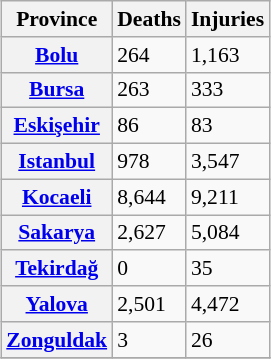<table class="wikitable sortable plainrowheaders floatright" style="clear:right; margin-left:7px; margin-top:0; margin-right:0; margin-bottom:3px; font-size:90%;">
<tr>
<th scope="col">Province</th>
<th scope="col">Deaths</th>
<th scope="col">Injuries</th>
</tr>
<tr>
<th scope="row"><a href='#'>Bolu</a></th>
<td>264</td>
<td>1,163</td>
</tr>
<tr>
<th scope="row"><a href='#'>Bursa</a></th>
<td>263</td>
<td>333</td>
</tr>
<tr>
<th scope="row"><a href='#'>Eskişehir</a></th>
<td>86</td>
<td>83</td>
</tr>
<tr>
<th scope="row"><a href='#'>Istanbul</a></th>
<td>978</td>
<td>3,547</td>
</tr>
<tr>
<th scope="row"><a href='#'>Kocaeli</a></th>
<td>8,644</td>
<td>9,211</td>
</tr>
<tr>
<th scope="row"><a href='#'>Sakarya</a></th>
<td>2,627</td>
<td>5,084</td>
</tr>
<tr>
<th scope="row"><a href='#'>Tekirdağ</a></th>
<td>0</td>
<td>35</td>
</tr>
<tr>
<th scope="row"><a href='#'>Yalova</a></th>
<td>2,501</td>
<td>4,472</td>
</tr>
<tr>
<th scope="row"><a href='#'>Zonguldak</a></th>
<td>3</td>
<td>26</td>
</tr>
<tr>
</tr>
</table>
